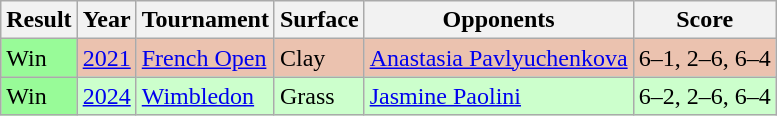<table class="sortable wikitable">
<tr>
<th>Result</th>
<th>Year</th>
<th>Tournament</th>
<th>Surface</th>
<th>Opponents</th>
<th class=unsortable>Score</th>
</tr>
<tr style=background:#ebc2af>
<td style=background:#98fb98>Win</td>
<td><a href='#'>2021</a></td>
<td><a href='#'>French Open</a></td>
<td>Clay</td>
<td> <a href='#'>Anastasia Pavlyuchenkova</a></td>
<td>6–1, 2–6, 6–4</td>
</tr>
<tr style=background:#cfc>
<td style=background:#98fb98>Win</td>
<td><a href='#'>2024</a></td>
<td><a href='#'>Wimbledon</a></td>
<td>Grass</td>
<td> <a href='#'>Jasmine Paolini</a></td>
<td>6–2, 2–6, 6–4</td>
</tr>
</table>
